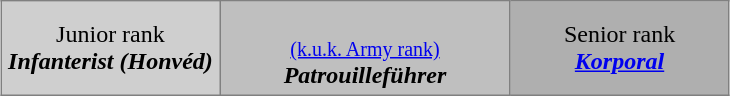<table class="toccolours" border="1" cellpadding="4" cellspacing="0" style="border-collapse: collapse; margin: 0.5em auto; clear: both;">
<tr>
<td width="30%" align="center" style="background:#cfcfcf;">Junior rank<br><strong><em>Infanterist (Honvéd)</em></strong></td>
<td width="40%" align="center" style="background:#bfbfbf;"><br><a href='#'><small>(k.u.k. Army rank)</small></a><br><strong><em>Patrouilleführer</em></strong></td>
<td width="30%" align="center" style="background:#afafaf;">Senior rank<br><strong><em><a href='#'>Korporal</a></em></strong></td>
</tr>
</table>
